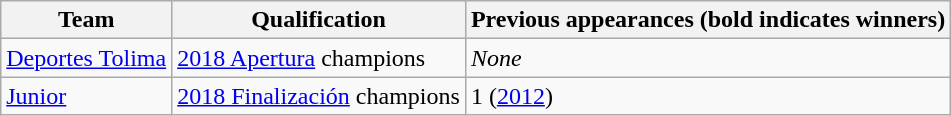<table class="wikitable">
<tr>
<th>Team</th>
<th>Qualification</th>
<th>Previous appearances (bold indicates winners)</th>
</tr>
<tr>
<td><a href='#'>Deportes Tolima</a></td>
<td><a href='#'>2018 Apertura</a> champions</td>
<td><em>None</em></td>
</tr>
<tr>
<td><a href='#'>Junior</a></td>
<td><a href='#'>2018 Finalización</a> champions</td>
<td>1 (<a href='#'>2012</a>)</td>
</tr>
</table>
